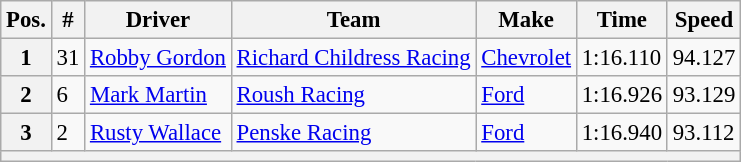<table class="wikitable" style="font-size:95%">
<tr>
<th>Pos.</th>
<th>#</th>
<th>Driver</th>
<th>Team</th>
<th>Make</th>
<th>Time</th>
<th>Speed</th>
</tr>
<tr>
<th>1</th>
<td>31</td>
<td><a href='#'>Robby Gordon</a></td>
<td><a href='#'>Richard Childress Racing</a></td>
<td><a href='#'>Chevrolet</a></td>
<td>1:16.110</td>
<td>94.127</td>
</tr>
<tr>
<th>2</th>
<td>6</td>
<td><a href='#'>Mark Martin</a></td>
<td><a href='#'>Roush Racing</a></td>
<td><a href='#'>Ford</a></td>
<td>1:16.926</td>
<td>93.129</td>
</tr>
<tr>
<th>3</th>
<td>2</td>
<td><a href='#'>Rusty Wallace</a></td>
<td><a href='#'>Penske Racing</a></td>
<td><a href='#'>Ford</a></td>
<td>1:16.940</td>
<td>93.112</td>
</tr>
<tr>
<th colspan="7"></th>
</tr>
</table>
